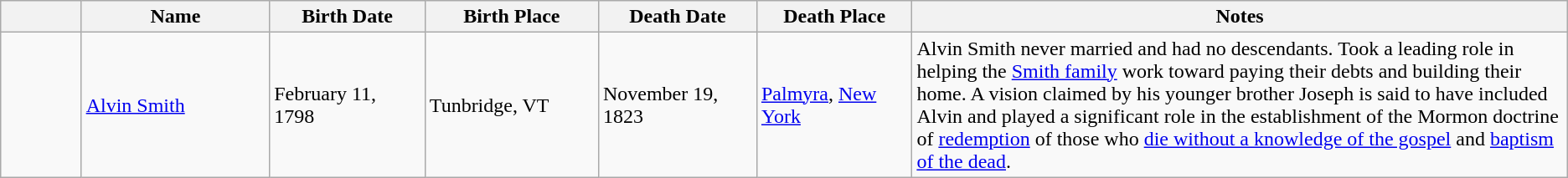<table class="wikitable">
<tr>
<th width = "75px"></th>
<th width = "175px">Name</th>
<th width = "135px">Birth Date</th>
<th width = "150px">Birth Place</th>
<th width = "135px">Death Date</th>
<th width = "135px">Death Place</th>
<th width = "650px">Notes</th>
</tr>
<tr>
<td></td>
<td><a href='#'>Alvin Smith</a></td>
<td>February 11, 1798</td>
<td>Tunbridge, VT</td>
<td>November 19, 1823</td>
<td><a href='#'>Palmyra</a>, <a href='#'>New York</a></td>
<td>Alvin Smith never married and had no descendants. Took a leading role in helping the <a href='#'>Smith family</a> work toward paying their debts and building their home. A vision claimed by his younger brother Joseph is said to have included Alvin and played a significant role in the establishment of the Mormon doctrine of <a href='#'>redemption</a> of those who <a href='#'>die without a knowledge of the gospel</a> and <a href='#'>baptism of the dead</a>.</td>
</tr>
</table>
